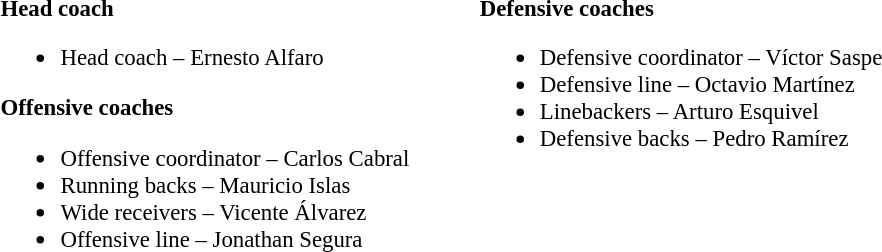<table class="toccolours" style="text-align: left;">
<tr>
<td colspan=7 style="text-align:right;"></td>
</tr>
<tr>
<td style="vertical-align:top;"></td>
<td style="font-size: 95%;vertical-align:top;"><strong>Head coach</strong><br><ul><li>Head coach – Ernesto Alfaro</li></ul><strong>Offensive coaches</strong><ul><li>Offensive coordinator – Carlos Cabral</li><li>Running backs – Mauricio Islas</li><li>Wide receivers – Vicente Álvarez</li><li>Offensive line – Jonathan Segura</li></ul></td>
<td width="35"> </td>
<td style="vertical-align:top;"></td>
<td style="font-size: 95%;vertical-align:top;"><strong>Defensive coaches</strong><br><ul><li>Defensive coordinator – Víctor Saspe</li><li>Defensive line – Octavio Martínez</li><li>Linebackers – Arturo Esquivel</li><li>Defensive backs – Pedro Ramírez</li></ul></td>
</tr>
</table>
